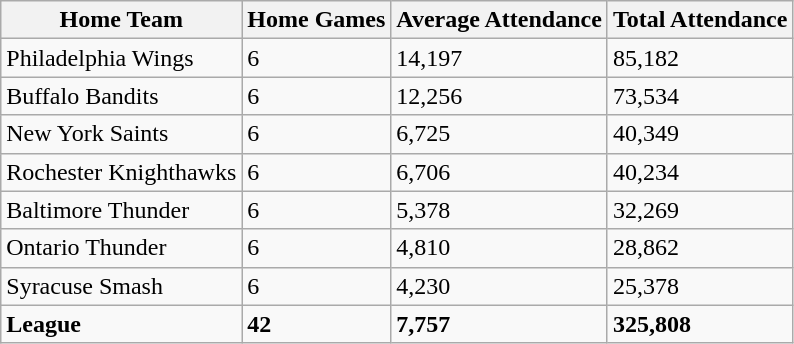<table class="wikitable sortable">
<tr>
<th>Home Team</th>
<th>Home Games</th>
<th>Average Attendance</th>
<th>Total Attendance</th>
</tr>
<tr>
<td>Philadelphia Wings</td>
<td>6</td>
<td>14,197</td>
<td>85,182</td>
</tr>
<tr>
<td>Buffalo Bandits</td>
<td>6</td>
<td>12,256</td>
<td>73,534</td>
</tr>
<tr>
<td>New York Saints</td>
<td>6</td>
<td>6,725</td>
<td>40,349</td>
</tr>
<tr>
<td>Rochester Knighthawks</td>
<td>6</td>
<td>6,706</td>
<td>40,234</td>
</tr>
<tr>
<td>Baltimore Thunder</td>
<td>6</td>
<td>5,378</td>
<td>32,269</td>
</tr>
<tr>
<td>Ontario Thunder</td>
<td>6</td>
<td>4,810</td>
<td>28,862</td>
</tr>
<tr>
<td>Syracuse Smash</td>
<td>6</td>
<td>4,230</td>
<td>25,378</td>
</tr>
<tr class="sortbottom">
<td><strong>League</strong></td>
<td><strong>42</strong></td>
<td><strong>7,757</strong></td>
<td><strong>325,808</strong></td>
</tr>
</table>
